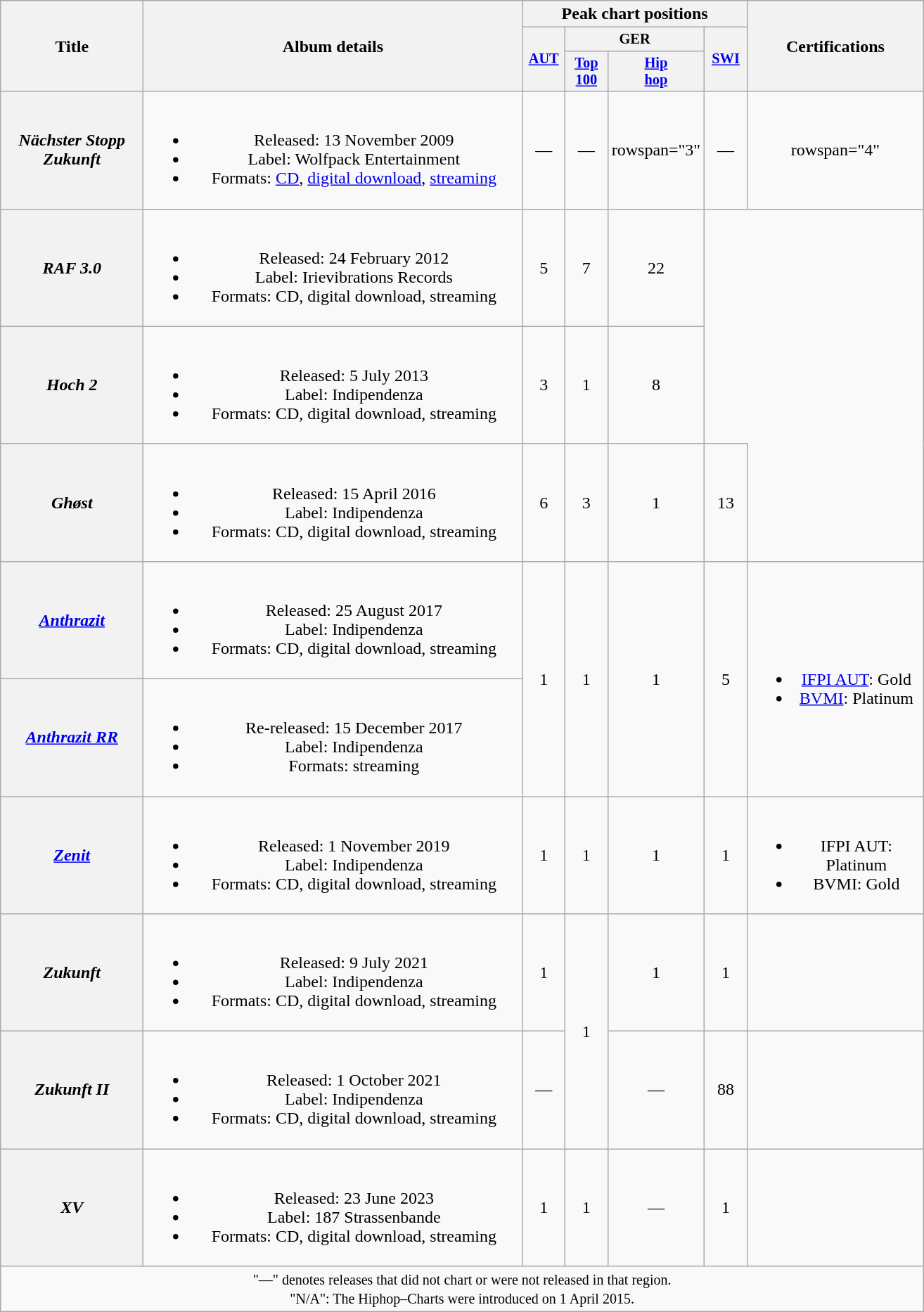<table class="wikitable plainrowheaders" style="text-align:center;">
<tr>
<th scope="col" rowspan="3" style="width:8em;">Title</th>
<th scope="col" rowspan="3" style="width:22em;">Album details</th>
<th scope="col" colspan="4">Peak chart positions</th>
<th scope="col" rowspan="3" style="width:10em;">Certifications</th>
</tr>
<tr>
<th style="width:2.5em; font-size:85%" rowspan="2"><a href='#'>AUT</a><br></th>
<th scope="col" style="width:2.5em; font-size:85%" colspan="2">GER</th>
<th style="width:2.5em; font-size:85%" rowspan="2"><a href='#'>SWI</a><br></th>
</tr>
<tr>
<th style="width:2.5em; font-size:85%"><a href='#'>Top<br>100</a><br></th>
<th style="width:2.5em; font-size:85%"><a href='#'>Hip<br>hop</a><br></th>
</tr>
<tr>
<th scope="row"><em>Nächster Stopp Zukunft</em></th>
<td><br><ul><li>Released: 13 November 2009</li><li>Label: Wolfpack Entertainment</li><li>Formats: <a href='#'>CD</a>, <a href='#'>digital download</a>, <a href='#'>streaming</a></li></ul></td>
<td>—</td>
<td>—</td>
<td>rowspan="3" </td>
<td>—</td>
<td>rowspan="4" </td>
</tr>
<tr>
<th scope="row"><em>RAF 3.0</em></th>
<td><br><ul><li>Released: 24 February 2012</li><li>Label: Irievibrations Records</li><li>Formats: CD, digital download, streaming</li></ul></td>
<td>5</td>
<td>7</td>
<td>22</td>
</tr>
<tr>
<th scope="row"><em>Hoch 2</em></th>
<td><br><ul><li>Released: 5 July 2013</li><li>Label: Indipendenza</li><li>Formats: CD, digital download, streaming</li></ul></td>
<td>3</td>
<td>1</td>
<td>8</td>
</tr>
<tr>
<th scope="row"><em>Ghøst</em></th>
<td><br><ul><li>Released: 15 April 2016</li><li>Label: Indipendenza</li><li>Formats: CD, digital download, streaming</li></ul></td>
<td>6</td>
<td>3</td>
<td>1</td>
<td>13</td>
</tr>
<tr>
<th scope="row"><em><a href='#'>Anthrazit</a></em></th>
<td><br><ul><li>Released: 25 August 2017</li><li>Label: Indipendenza</li><li>Formats: CD, digital download, streaming</li></ul></td>
<td rowspan="2">1</td>
<td rowspan="2">1</td>
<td rowspan="2">1</td>
<td rowspan="2">5</td>
<td rowspan="2"><br><ul><li><a href='#'>IFPI AUT</a>: Gold</li><li><a href='#'>BVMI</a>: Platinum</li></ul></td>
</tr>
<tr>
<th scope="row"><em><a href='#'>Anthrazit RR</a></em></th>
<td><br><ul><li>Re-released: 15 December 2017</li><li>Label: Indipendenza</li><li>Formats: streaming</li></ul></td>
</tr>
<tr>
<th scope="row"><em><a href='#'>Zenit</a></em></th>
<td><br><ul><li>Released: 1 November 2019</li><li>Label: Indipendenza</li><li>Formats: CD, digital download, streaming</li></ul></td>
<td>1</td>
<td>1</td>
<td>1</td>
<td>1</td>
<td><br><ul><li>IFPI AUT: Platinum</li><li>BVMI: Gold</li></ul></td>
</tr>
<tr>
<th scope="row"><em>Zukunft</em></th>
<td><br><ul><li>Released: 9 July 2021</li><li>Label: Indipendenza</li><li>Formats: CD, digital download, streaming</li></ul></td>
<td>1</td>
<td rowspan="2">1</td>
<td>1</td>
<td>1</td>
<td></td>
</tr>
<tr>
<th scope="row"><em>Zukunft II</em></th>
<td><br><ul><li>Released: 1 October 2021</li><li>Label: Indipendenza</li><li>Formats: CD, digital download, streaming</li></ul></td>
<td>—</td>
<td>—</td>
<td>88</td>
<td></td>
</tr>
<tr>
<th scope="row"><em>XV</em></th>
<td><br><ul><li>Released: 23 June 2023</li><li>Label: 187 Strassenbande</li><li>Formats: CD, digital download, streaming</li></ul></td>
<td>1</td>
<td>1</td>
<td>—</td>
<td>1</td>
<td></td>
</tr>
<tr>
<td colspan="7"><small>"—" denotes releases that did not chart or were not released in that region.<br>"N/A": The Hiphop–Charts were introduced on 1 April 2015.</small></td>
</tr>
</table>
